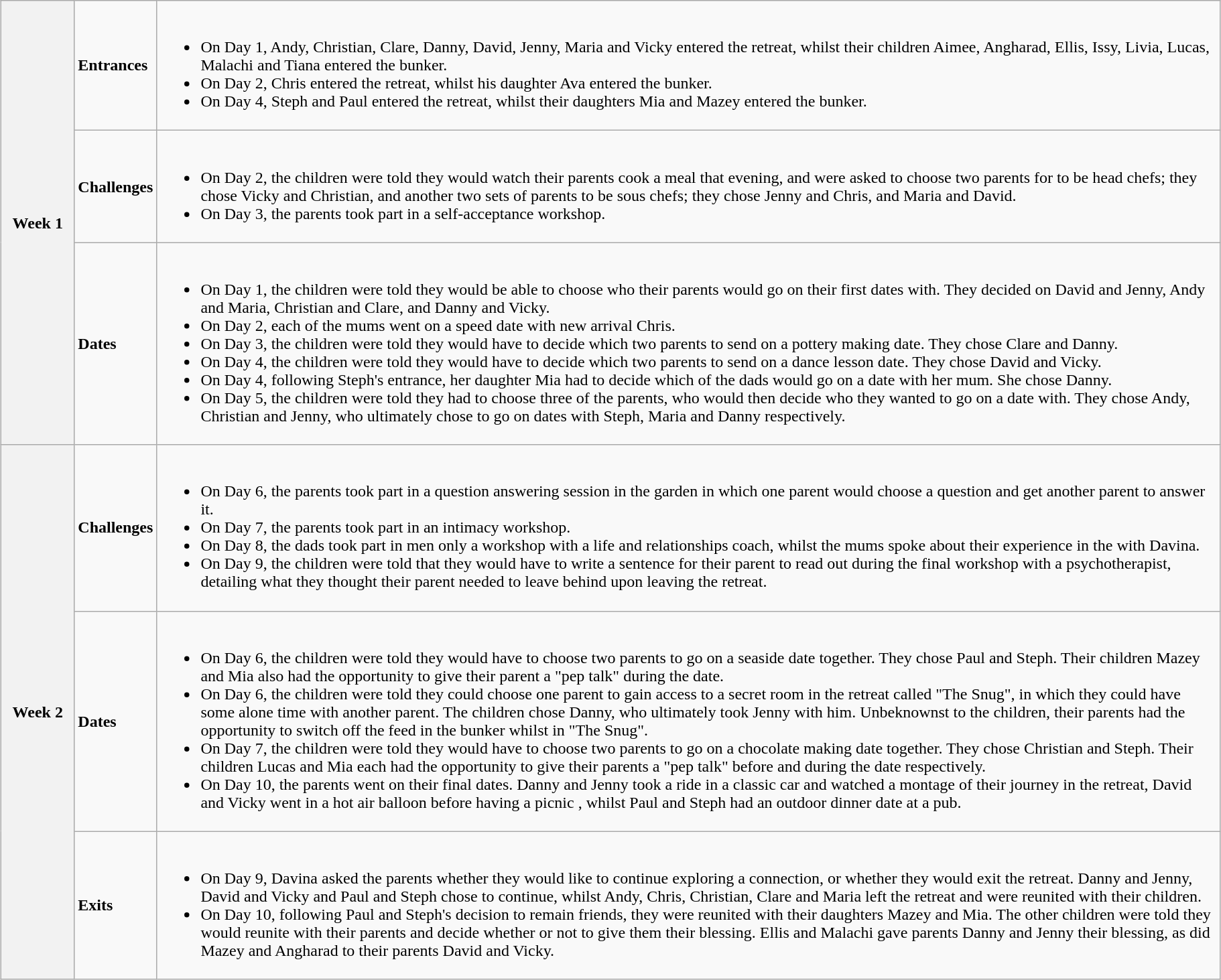<table class="wikitable mw-collapsible mw-collapsed" style="width: 96%; margin-left: auto; margin-right: auto;">
<tr>
<th rowspan=3 style="width: 6%;">Week 1</th>
<td><strong>Entrances</strong></td>
<td><br><ul><li>On Day 1, Andy, Christian, Clare, Danny, David, Jenny, Maria and Vicky entered the retreat, whilst their children Aimee, Angharad, Ellis, Issy, Livia, Lucas, Malachi and Tiana entered the bunker.</li><li>On Day 2, Chris entered the retreat, whilst his daughter Ava entered the bunker.</li><li>On Day 4, Steph and Paul entered the retreat, whilst their daughters Mia and Mazey entered the bunker.</li></ul></td>
</tr>
<tr>
<td><strong>Challenges</strong></td>
<td><br><ul><li>On Day 2, the children were told they would watch their parents cook a meal that evening, and were asked to choose two parents for to be head chefs; they chose Vicky and Christian, and another two sets of parents to be sous chefs; they chose Jenny and Chris, and Maria and David.</li><li>On Day 3, the parents took part in a self-acceptance workshop.</li></ul></td>
</tr>
<tr>
<td><strong>Dates</strong></td>
<td><br><ul><li>On Day 1, the children were told they would be able to choose who their parents would go on their first dates with. They decided on David and Jenny, Andy and Maria, Christian and Clare, and Danny and Vicky.</li><li>On Day 2, each of the mums went on a speed date with new arrival Chris.</li><li>On Day 3, the children were told they would have to decide which two parents to send on a pottery making date. They chose Clare and Danny.</li><li>On Day 4, the children were told they would have to decide which two parents to send on a dance lesson date. They chose David and Vicky.</li><li>On Day 4, following Steph's entrance, her daughter Mia had to decide which of the dads would go on a date with her mum. She chose Danny.</li><li>On Day 5, the children were told they had to choose three of the parents, who would then decide who they wanted to go on a date with. They chose Andy, Christian and Jenny, who ultimately chose to go on dates with Steph, Maria and Danny respectively.</li></ul></td>
</tr>
<tr>
<th rowspan=3 style="width: 6%;">Week 2</th>
<td><strong>Challenges</strong></td>
<td><br><ul><li>On Day 6, the parents took part in a question answering session in the garden in which one parent would choose a question and get another parent to answer it.</li><li>On Day 7, the parents took part in an intimacy workshop.</li><li>On Day 8, the dads took part in men only a workshop with a life and relationships coach, whilst the mums spoke about their experience in the with Davina.</li><li>On Day 9, the children were told that  they would have to write a sentence for their parent to read out during the final workshop with a psychotherapist, detailing what they thought their parent needed to leave behind upon leaving the retreat.</li></ul></td>
</tr>
<tr>
<td><strong>Dates</strong></td>
<td><br><ul><li>On Day 6, the children were told they would have to choose two parents to go on a seaside date together. They chose Paul and Steph. Their children Mazey and Mia also had the opportunity to give their parent a "pep talk" during the date.</li><li>On Day 6, the children were told they could choose one parent to gain access to a secret room in the retreat called "The Snug", in which they could have some alone time with another parent. The children chose Danny, who ultimately took Jenny with him. Unbeknownst to the children, their parents had the opportunity to switch off the feed in the bunker whilst in "The Snug".</li><li>On Day 7, the children were told they would have to choose two parents to go on a chocolate making date together. They chose Christian and Steph. Their children Lucas and Mia each had the opportunity to give their parents a "pep talk" before and during the date respectively.</li><li>On Day 10, the parents went on their final dates. Danny and Jenny took a ride in a classic car and watched a montage of their journey in the retreat, David and Vicky went in a hot air balloon before having a picnic , whilst Paul and Steph had an outdoor dinner date at a pub.</li></ul></td>
</tr>
<tr>
<td><strong>Exits</strong></td>
<td><br><ul><li>On Day 9, Davina asked the parents whether they would like to continue exploring a connection, or whether they would exit the retreat. Danny and Jenny, David and Vicky and Paul and Steph chose to continue, whilst Andy, Chris, Christian, Clare and Maria left the retreat and were reunited with their children.</li><li>On Day 10, following Paul and Steph's decision to remain friends, they were reunited with their daughters Mazey and Mia. The other children were told they would reunite with their parents and decide whether or not to give them their blessing. Ellis and Malachi gave parents Danny and Jenny their blessing, as did Mazey and Angharad to their parents David and Vicky.</li></ul></td>
</tr>
</table>
